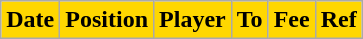<table class="wikitable plainrowheaders sortable">
<tr>
<th style="background:gold; color:black;">Date</th>
<th style="background:gold; color:black;">Position</th>
<th style="background:gold; color:black;">Player</th>
<th style="background:gold; color:black;">To</th>
<th style="background:gold; color:black;">Fee</th>
<th style="background:gold; color:black;">Ref</th>
</tr>
</table>
